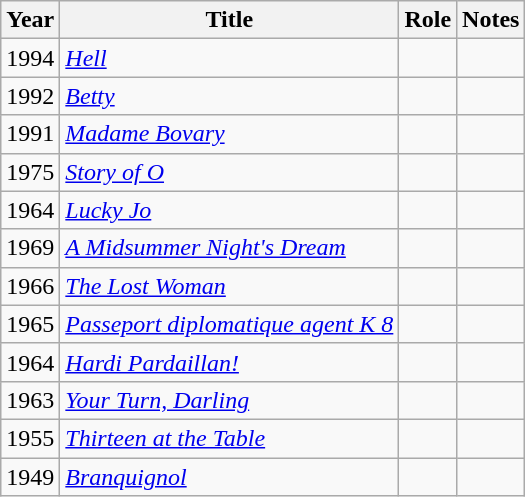<table class="wikitable sortable">
<tr>
<th>Year</th>
<th>Title</th>
<th>Role</th>
<th class="unsortable">Notes</th>
</tr>
<tr>
<td>1994</td>
<td><em><a href='#'>Hell</a></em></td>
<td></td>
<td></td>
</tr>
<tr>
<td>1992</td>
<td><em><a href='#'>Betty</a></em></td>
<td></td>
<td></td>
</tr>
<tr>
<td>1991</td>
<td><em><a href='#'>Madame Bovary</a></em></td>
<td></td>
<td></td>
</tr>
<tr>
<td>1975</td>
<td><em><a href='#'>Story of O</a></em></td>
<td></td>
<td></td>
</tr>
<tr>
<td>1964</td>
<td><em><a href='#'>Lucky Jo</a></em></td>
<td></td>
<td></td>
</tr>
<tr>
<td>1969</td>
<td><em><a href='#'>A Midsummer Night's Dream</a></em></td>
<td></td>
<td></td>
</tr>
<tr>
<td>1966</td>
<td><em><a href='#'>The Lost Woman</a></em></td>
<td></td>
<td></td>
</tr>
<tr>
<td>1965</td>
<td><em><a href='#'>Passeport diplomatique agent K 8</a></em></td>
<td></td>
<td></td>
</tr>
<tr>
<td>1964</td>
<td><em><a href='#'>Hardi Pardaillan!</a></em></td>
<td></td>
<td></td>
</tr>
<tr>
<td>1963</td>
<td><em><a href='#'>Your Turn, Darling</a></em></td>
<td></td>
<td></td>
</tr>
<tr>
<td>1955</td>
<td><em><a href='#'>Thirteen at the Table</a></em></td>
<td></td>
<td></td>
</tr>
<tr>
<td>1949</td>
<td><em><a href='#'>Branquignol</a></em></td>
<td></td>
<td></td>
</tr>
</table>
